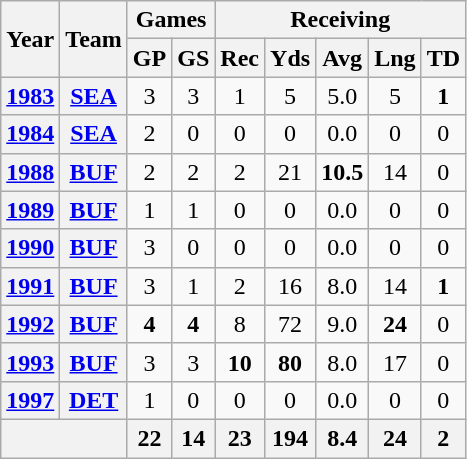<table class="wikitable" style="text-align:center">
<tr>
<th rowspan="2">Year</th>
<th rowspan="2">Team</th>
<th colspan="2">Games</th>
<th colspan="5">Receiving</th>
</tr>
<tr>
<th>GP</th>
<th>GS</th>
<th>Rec</th>
<th>Yds</th>
<th>Avg</th>
<th>Lng</th>
<th>TD</th>
</tr>
<tr>
<th><a href='#'>1983</a></th>
<th><a href='#'>SEA</a></th>
<td>3</td>
<td>3</td>
<td>1</td>
<td>5</td>
<td>5.0</td>
<td>5</td>
<td><strong>1</strong></td>
</tr>
<tr>
<th><a href='#'>1984</a></th>
<th><a href='#'>SEA</a></th>
<td>2</td>
<td>0</td>
<td>0</td>
<td>0</td>
<td>0.0</td>
<td>0</td>
<td>0</td>
</tr>
<tr>
<th><a href='#'>1988</a></th>
<th><a href='#'>BUF</a></th>
<td>2</td>
<td>2</td>
<td>2</td>
<td>21</td>
<td><strong>10.5</strong></td>
<td>14</td>
<td>0</td>
</tr>
<tr>
<th><a href='#'>1989</a></th>
<th><a href='#'>BUF</a></th>
<td>1</td>
<td>1</td>
<td>0</td>
<td>0</td>
<td>0.0</td>
<td>0</td>
<td>0</td>
</tr>
<tr>
<th><a href='#'>1990</a></th>
<th><a href='#'>BUF</a></th>
<td>3</td>
<td>0</td>
<td>0</td>
<td>0</td>
<td>0.0</td>
<td>0</td>
<td>0</td>
</tr>
<tr>
<th><a href='#'>1991</a></th>
<th><a href='#'>BUF</a></th>
<td>3</td>
<td>1</td>
<td>2</td>
<td>16</td>
<td>8.0</td>
<td>14</td>
<td><strong>1</strong></td>
</tr>
<tr>
<th><a href='#'>1992</a></th>
<th><a href='#'>BUF</a></th>
<td><strong>4</strong></td>
<td><strong>4</strong></td>
<td>8</td>
<td>72</td>
<td>9.0</td>
<td><strong>24</strong></td>
<td>0</td>
</tr>
<tr>
<th><a href='#'>1993</a></th>
<th><a href='#'>BUF</a></th>
<td>3</td>
<td>3</td>
<td><strong>10</strong></td>
<td><strong>80</strong></td>
<td>8.0</td>
<td>17</td>
<td>0</td>
</tr>
<tr>
<th><a href='#'>1997</a></th>
<th><a href='#'>DET</a></th>
<td>1</td>
<td>0</td>
<td>0</td>
<td>0</td>
<td>0.0</td>
<td>0</td>
<td>0</td>
</tr>
<tr>
<th colspan="2"></th>
<th>22</th>
<th>14</th>
<th>23</th>
<th>194</th>
<th>8.4</th>
<th>24</th>
<th>2</th>
</tr>
</table>
